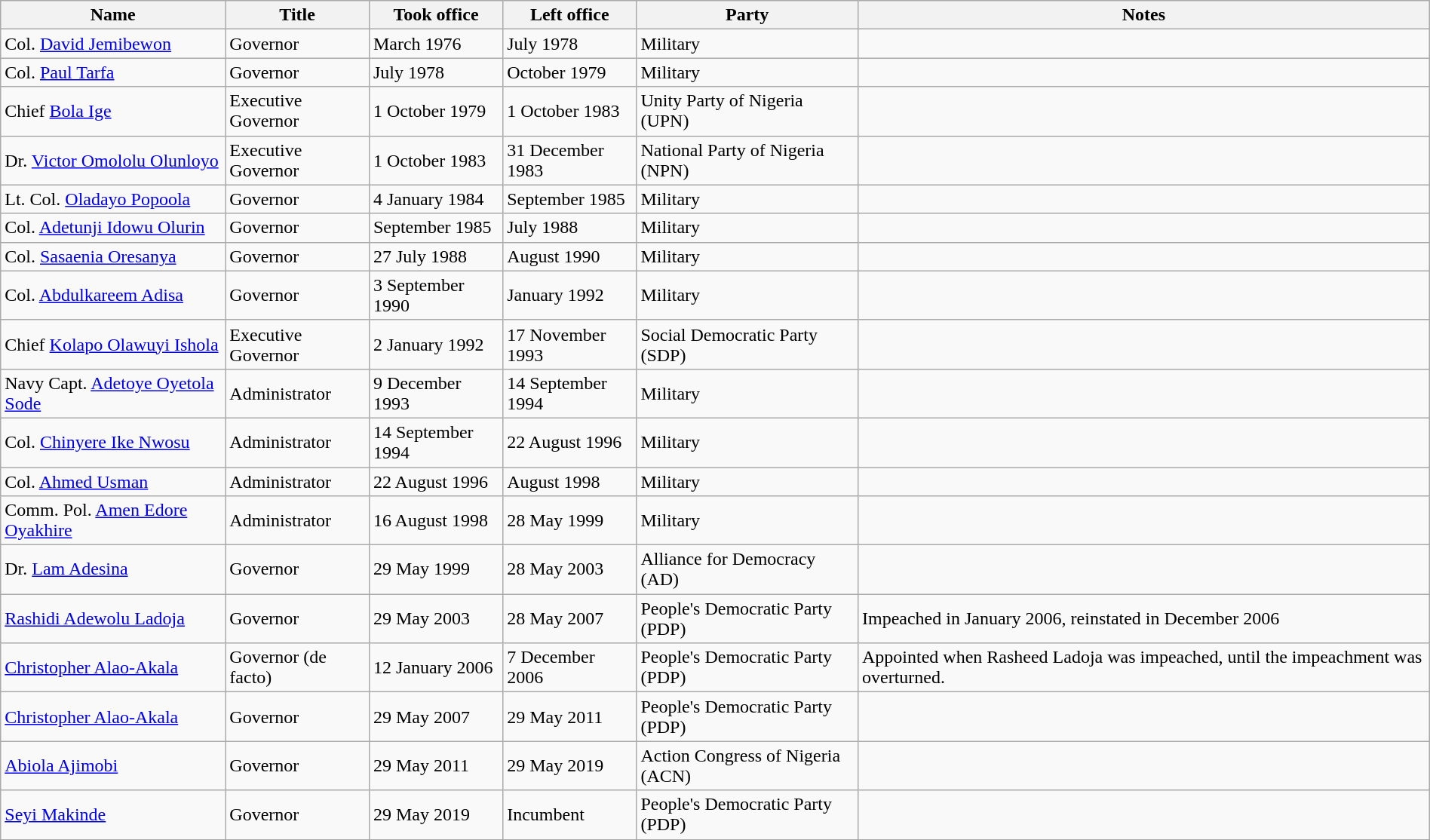<table class="wikitable" border="1" style="width:100%; margin:auto;">
<tr>
<th>Name</th>
<th>Title</th>
<th>Took office</th>
<th>Left office</th>
<th>Party</th>
<th width="40%">Notes</th>
</tr>
<tr -valign="top">
<td>Col. <a href='#'>David Jemibewon</a></td>
<td>Governor</td>
<td>March 1976</td>
<td>July 1978</td>
<td>Military</td>
<td></td>
</tr>
<tr -valign="top">
<td>Col. <a href='#'>Paul Tarfa</a></td>
<td>Governor</td>
<td>July 1978</td>
<td>October 1979</td>
<td>Military</td>
<td></td>
</tr>
<tr -valign="top">
<td>Chief <a href='#'>Bola Ige</a></td>
<td>Executive Governor</td>
<td>1 October 1979</td>
<td>1 October 1983</td>
<td>Unity Party of Nigeria (UPN)</td>
<td></td>
</tr>
<tr -valign="top">
<td>Dr. <a href='#'>Victor Omololu Olunloyo</a></td>
<td>Executive Governor</td>
<td>1 October 1983</td>
<td>31 December 1983</td>
<td>National Party of Nigeria (NPN)</td>
<td></td>
</tr>
<tr -valign="top">
<td>Lt. Col. <a href='#'>Oladayo Popoola</a></td>
<td>Governor</td>
<td>4 January 1984</td>
<td>September 1985</td>
<td>Military</td>
<td></td>
</tr>
<tr -valign="top">
<td>Col. <a href='#'>Adetunji Idowu Olurin</a></td>
<td>Governor</td>
<td>September 1985</td>
<td>July 1988</td>
<td>Military</td>
<td></td>
</tr>
<tr -valign="top">
<td>Col. <a href='#'>Sasaenia Oresanya</a></td>
<td>Governor</td>
<td>27 July 1988</td>
<td>August 1990</td>
<td>Military</td>
<td></td>
</tr>
<tr -valign="top">
<td>Col. <a href='#'>Abdulkareem Adisa</a></td>
<td>Governor</td>
<td>3 September 1990</td>
<td>January 1992</td>
<td>Military</td>
<td></td>
</tr>
<tr -valign="top">
<td>Chief <a href='#'>Kolapo Olawuyi Ishola</a></td>
<td>Executive Governor</td>
<td>2 January 1992</td>
<td>17 November 1993</td>
<td>Social Democratic Party (SDP)</td>
<td></td>
</tr>
<tr -valign="top">
<td>Navy Capt. <a href='#'>Adetoye Oyetola Sode</a></td>
<td>Administrator</td>
<td>9 December 1993</td>
<td>14 September 1994</td>
<td>Military</td>
<td></td>
</tr>
<tr -valign="top">
<td>Col. <a href='#'>Chinyere Ike Nwosu</a></td>
<td>Administrator</td>
<td>14 September 1994</td>
<td>22 August 1996</td>
<td>Military</td>
<td></td>
</tr>
<tr -valign="top">
<td>Col. <a href='#'>Ahmed Usman</a></td>
<td>Administrator</td>
<td>22 August 1996</td>
<td>August 1998</td>
<td>Military</td>
<td></td>
</tr>
<tr -valign="top">
<td>Comm. Pol. <a href='#'>Amen Edore Oyakhire</a></td>
<td>Administrator</td>
<td>16 August 1998</td>
<td>28 May 1999</td>
<td>Military</td>
<td></td>
</tr>
<tr -valign="top">
<td>Dr. <a href='#'>Lam Adesina</a></td>
<td>Governor</td>
<td>29 May 1999</td>
<td>28 May 2003</td>
<td>Alliance for Democracy (AD)</td>
<td></td>
</tr>
<tr -valign="top">
<td><a href='#'>Rashidi Adewolu Ladoja</a></td>
<td>Governor</td>
<td>29 May 2003</td>
<td>28 May 2007</td>
<td>People's Democratic Party (PDP)</td>
<td>Impeached in January 2006, reinstated in December 2006</td>
</tr>
<tr -valign="top">
<td><a href='#'>Christopher Alao-Akala</a></td>
<td>Governor (de facto)</td>
<td>12 January 2006</td>
<td>7 December 2006</td>
<td>People's Democratic Party (PDP)</td>
<td>Appointed when Rasheed Ladoja was impeached, until the impeachment was overturned.</td>
</tr>
<tr -valign="top">
<td><a href='#'>Christopher Alao-Akala</a></td>
<td>Governor</td>
<td>29 May 2007</td>
<td>29 May 2011</td>
<td>People's Democratic Party (PDP)</td>
<td></td>
</tr>
<tr -valign="top">
<td><a href='#'>Abiola Ajimobi</a></td>
<td>Governor</td>
<td>29 May 2011</td>
<td>29 May 2019</td>
<td>Action Congress of Nigeria (ACN)</td>
<td></td>
</tr>
<tr>
<td><a href='#'>Seyi Makinde</a></td>
<td>Governor</td>
<td>29 May 2019</td>
<td>Incumbent</td>
<td>People's Democratic Party (PDP)</td>
<td></td>
</tr>
</table>
